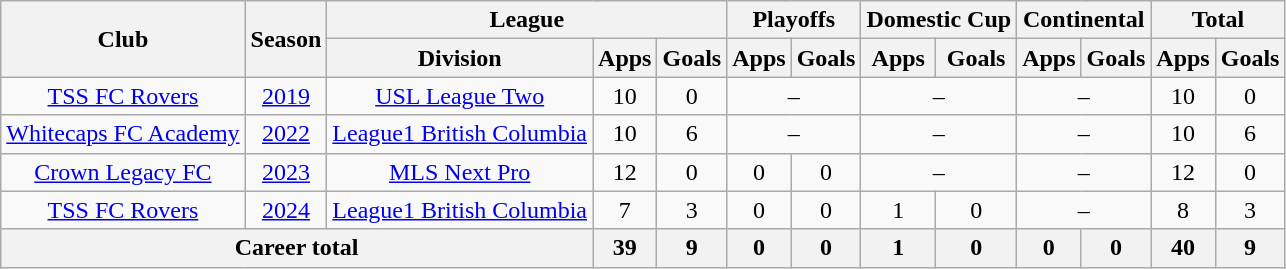<table class="wikitable" style="text-align: center">
<tr>
<th rowspan="2">Club</th>
<th rowspan="2">Season</th>
<th colspan="3">League</th>
<th colspan="2">Playoffs</th>
<th colspan="2">Domestic Cup</th>
<th colspan="2">Continental</th>
<th colspan="2">Total</th>
</tr>
<tr>
<th>Division</th>
<th>Apps</th>
<th>Goals</th>
<th>Apps</th>
<th>Goals</th>
<th>Apps</th>
<th>Goals</th>
<th>Apps</th>
<th>Goals</th>
<th>Apps</th>
<th>Goals</th>
</tr>
<tr>
<td><a href='#'>TSS FC Rovers</a></td>
<td><a href='#'>2019</a></td>
<td><a href='#'>USL League Two</a></td>
<td>10</td>
<td>0</td>
<td colspan="2">–</td>
<td colspan="2">–</td>
<td colspan="2">–</td>
<td>10</td>
<td>0</td>
</tr>
<tr>
<td><a href='#'>Whitecaps FC Academy</a></td>
<td><a href='#'>2022</a></td>
<td><a href='#'>League1 British Columbia</a></td>
<td>10</td>
<td>6</td>
<td colspan="2">–</td>
<td colspan="2">–</td>
<td colspan="2">–</td>
<td>10</td>
<td>6</td>
</tr>
<tr>
<td><a href='#'>Crown Legacy FC</a></td>
<td><a href='#'>2023</a></td>
<td><a href='#'>MLS Next Pro</a></td>
<td>12</td>
<td>0</td>
<td>0</td>
<td>0</td>
<td colspan="2">–</td>
<td colspan="2">–</td>
<td>12</td>
<td>0</td>
</tr>
<tr>
<td><a href='#'>TSS FC Rovers</a></td>
<td><a href='#'>2024</a></td>
<td><a href='#'>League1 British Columbia</a></td>
<td>7</td>
<td>3</td>
<td>0</td>
<td>0</td>
<td>1</td>
<td>0</td>
<td colspan="2">–</td>
<td>8</td>
<td>3</td>
</tr>
<tr>
<th colspan="3"><strong>Career total</strong></th>
<th>39</th>
<th>9</th>
<th>0</th>
<th>0</th>
<th>1</th>
<th>0</th>
<th>0</th>
<th>0</th>
<th>40</th>
<th>9</th>
</tr>
</table>
